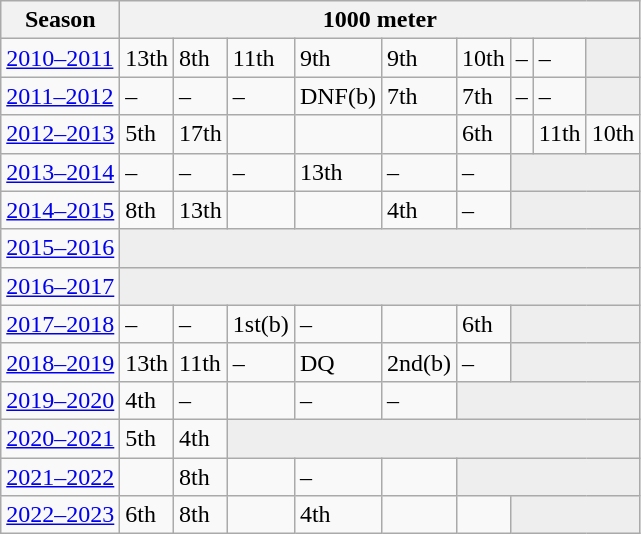<table class="wikitable" style="display: inline-table;">
<tr>
<th>Season</th>
<th colspan="12">1000 meter</th>
</tr>
<tr>
<td><a href='#'> 2010–2011</a></td>
<td>13th</td>
<td>8th</td>
<td>11th</td>
<td>9th</td>
<td>9th</td>
<td>10th</td>
<td>–</td>
<td>–</td>
<td colspan="1" bgcolor=#EEEEEE></td>
</tr>
<tr>
<td><a href='#'> 2011–2012</a></td>
<td>–</td>
<td>–</td>
<td>–</td>
<td>DNF(b)</td>
<td>7th</td>
<td>7th</td>
<td>–</td>
<td>–</td>
<td colspan="1" bgcolor=#EEEEEE></td>
</tr>
<tr>
<td><a href='#'> 2012–2013</a></td>
<td>5th</td>
<td>17th</td>
<td></td>
<td></td>
<td></td>
<td>6th</td>
<td></td>
<td>11th</td>
<td>10th</td>
</tr>
<tr>
<td><a href='#'> 2013–2014</a></td>
<td>–</td>
<td>–</td>
<td>–</td>
<td>13th</td>
<td>–</td>
<td>–</td>
<td colspan="4" bgcolor=#EEEEEE></td>
</tr>
<tr>
<td><a href='#'> 2014–2015</a></td>
<td>8th</td>
<td>13th</td>
<td></td>
<td></td>
<td>4th</td>
<td>–</td>
<td colspan="3" bgcolor=#EEEEEE></td>
</tr>
<tr>
<td><a href='#'> 2015–2016</a></td>
<td colspan="9" bgcolor=#EEEEEE></td>
</tr>
<tr>
<td><a href='#'> 2016–2017</a></td>
<td colspan="9" bgcolor=#EEEEEE></td>
</tr>
<tr>
<td><a href='#'> 2017–2018</a></td>
<td>–</td>
<td>–</td>
<td>1st(b)</td>
<td>–</td>
<td></td>
<td>6th</td>
<td 7th colspan="4" bgcolor=#EEEEEE></td>
</tr>
<tr>
<td><a href='#'> 2018–2019</a></td>
<td>13th</td>
<td>11th</td>
<td>–</td>
<td>DQ</td>
<td>2nd(b)</td>
<td>–</td>
<td colspan="3" bgcolor=#EEEEEE></td>
</tr>
<tr>
<td><a href='#'> 2019–2020</a></td>
<td>4th</td>
<td>–</td>
<td></td>
<td>–</td>
<td>–</td>
<td colspan="4" bgcolor=#EEEEEE></td>
</tr>
<tr>
<td><a href='#'> 2020–2021</a></td>
<td>5th</td>
<td>4th</td>
<td colspan="7" bgcolor=#EEEEEE></td>
</tr>
<tr>
<td><a href='#'> 2021–2022</a></td>
<td></td>
<td>8th</td>
<td></td>
<td>–</td>
<td></td>
<td colspan="4" bgcolor=#EEEEEE></td>
</tr>
<tr>
<td><a href='#'> 2022–2023</a></td>
<td>6th</td>
<td>8th</td>
<td></td>
<td>4th</td>
<td></td>
<td></td>
<td colspan="3" bgcolor=#EEEEEE></td>
</tr>
</table>
